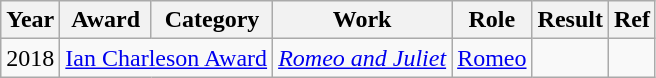<table class="wikitable">
<tr>
<th>Year</th>
<th>Award</th>
<th>Category</th>
<th>Work</th>
<th>Role</th>
<th>Result</th>
<th>Ref</th>
</tr>
<tr>
<td>2018</td>
<td colspan="2"><a href='#'>Ian Charleson Award</a></td>
<td><em><a href='#'>Romeo and Juliet</a></em></td>
<td><a href='#'>Romeo</a></td>
<td></td>
<td></td>
</tr>
</table>
